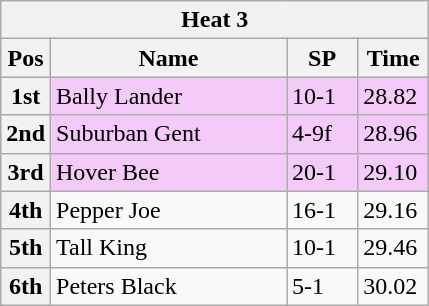<table class="wikitable">
<tr>
<th colspan="6">Heat 3</th>
</tr>
<tr>
<th width=20>Pos</th>
<th width=150>Name</th>
<th width=40>SP</th>
<th width=40>Time</th>
</tr>
<tr style="background: #f4caf9;">
<th>1st</th>
<td>Bally Lander</td>
<td>10-1</td>
<td>28.82</td>
</tr>
<tr style="background: #f4caf9;">
<th>2nd</th>
<td>Suburban Gent</td>
<td>4-9f</td>
<td>28.96</td>
</tr>
<tr style="background: #f4caf9;">
<th>3rd</th>
<td>Hover Bee</td>
<td>20-1</td>
<td>29.10</td>
</tr>
<tr>
<th>4th</th>
<td>Pepper Joe</td>
<td>16-1</td>
<td>29.16</td>
</tr>
<tr>
<th>5th</th>
<td>Tall King</td>
<td>10-1</td>
<td>29.46</td>
</tr>
<tr>
<th>6th</th>
<td>Peters Black</td>
<td>5-1</td>
<td>30.02</td>
</tr>
</table>
